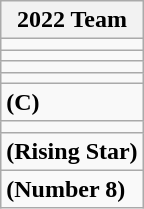<table class="wikitable collapsible collapsed">
<tr>
<th>2022 Team</th>
</tr>
<tr>
<td></td>
</tr>
<tr>
<td></td>
</tr>
<tr>
<td></td>
</tr>
<tr>
<td></td>
</tr>
<tr>
<td> <strong>(C)</strong></td>
</tr>
<tr>
<td></td>
</tr>
<tr>
<td> <strong>(Rising Star)</strong></td>
</tr>
<tr>
<td> <strong>(Number 8)</strong></td>
</tr>
</table>
